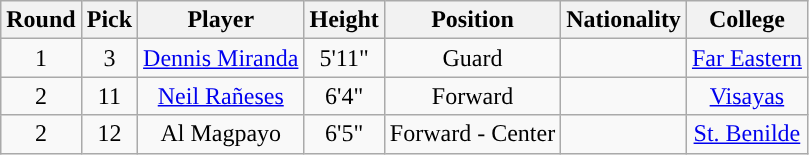<table class="wikitable sortable sortable">
<tr>
<th>Round</th>
<th>Pick</th>
<th>Player</th>
<th>Height</th>
<th>Position</th>
<th>Nationality</th>
<th>College</th>
</tr>
<tr style="text-align: center">
<td>1</td>
<td>3</td>
<td><a href='#'>Dennis Miranda</a></td>
<td>5'11"</td>
<td>Guard</td>
<td></td>
<td><a href='#'>Far Eastern</a></td>
</tr>
<tr style="text-align: center">
<td>2</td>
<td>11</td>
<td><a href='#'>Neil Rañeses</a></td>
<td>6'4"</td>
<td>Forward</td>
<td></td>
<td><a href='#'>Visayas</a></td>
</tr>
<tr style="text-align: center">
<td>2</td>
<td>12</td>
<td>Al Magpayo</td>
<td>6'5"</td>
<td>Forward - Center</td>
<td></td>
<td><a href='#'>St. Benilde</a></td>
</tr>
</table>
